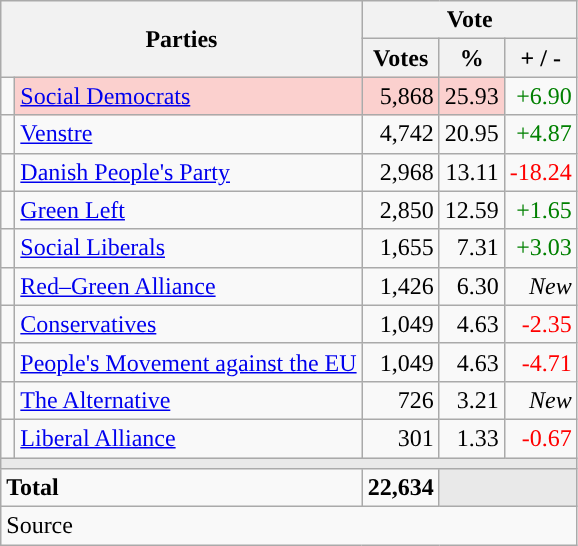<table class="wikitable" style="text-align:right;">
<tr>
<th style="text-align:centre;" rowspan="2" colspan="2" width="225">Parties</th>
<th colspan="3">Vote</th>
</tr>
<tr>
<th width="15">Votes</th>
<th width="15">%</th>
<th width="15">+ / -</th>
</tr>
<tr>
<td width="2" style="color:inherit;background:"></td>
<td bgcolor=#fbd0ce   align="left"><a href='#'>Social Democrats</a></td>
<td bgcolor=#fbd0ce>5,868</td>
<td bgcolor=#fbd0ce>25.93</td>
<td style=color:green;>+6.90</td>
</tr>
<tr>
<td width="2" style="color:inherit;background:"></td>
<td align="left"><a href='#'>Venstre</a></td>
<td>4,742</td>
<td>20.95</td>
<td style=color:green;>+4.87</td>
</tr>
<tr>
<td width="2" style="color:inherit;background:"></td>
<td align="left"><a href='#'>Danish People's Party</a></td>
<td>2,968</td>
<td>13.11</td>
<td style=color:red;>-18.24</td>
</tr>
<tr>
<td width="2" style="color:inherit;background:"></td>
<td align="left"><a href='#'>Green Left</a></td>
<td>2,850</td>
<td>12.59</td>
<td style=color:green;>+1.65</td>
</tr>
<tr>
<td width="2" style="color:inherit;background:"></td>
<td align="left"><a href='#'>Social Liberals</a></td>
<td>1,655</td>
<td>7.31</td>
<td style=color:green;>+3.03</td>
</tr>
<tr>
<td width="2" style="color:inherit;background:"></td>
<td align="left"><a href='#'>Red–Green Alliance</a></td>
<td>1,426</td>
<td>6.30</td>
<td><em>New</em></td>
</tr>
<tr>
<td width="2" style="color:inherit;background:"></td>
<td align="left"><a href='#'>Conservatives</a></td>
<td>1,049</td>
<td>4.63</td>
<td style=color:red;>-2.35</td>
</tr>
<tr>
<td width="2" style="color:inherit;background:"></td>
<td align="left"><a href='#'>People's Movement against the EU</a></td>
<td>1,049</td>
<td>4.63</td>
<td style=color:red;>-4.71</td>
</tr>
<tr>
<td width="2" style="color:inherit;background:"></td>
<td align="left"><a href='#'>The Alternative</a></td>
<td>726</td>
<td>3.21</td>
<td><em>New</em></td>
</tr>
<tr>
<td width="2" style="color:inherit;background:"></td>
<td align="left"><a href='#'>Liberal Alliance</a></td>
<td>301</td>
<td>1.33</td>
<td style=color:red;>-0.67</td>
</tr>
<tr>
<td colspan="7" bgcolor="#E9E9E9"></td>
</tr>
<tr>
<td align="left" colspan="2"><strong>Total</strong></td>
<td><strong>22,634</strong></td>
<td bgcolor="#E9E9E9" colspan="2"></td>
</tr>
<tr>
<td align="left" colspan="6">Source</td>
</tr>
</table>
